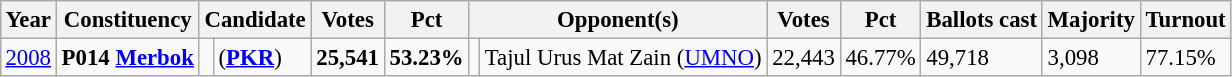<table class="wikitable" style="margin:0.5em ; font-size:95%">
<tr>
<th>Year</th>
<th>Constituency</th>
<th colspan=2>Candidate</th>
<th>Votes</th>
<th>Pct</th>
<th colspan=2>Opponent(s)</th>
<th>Votes</th>
<th>Pct</th>
<th>Ballots cast</th>
<th>Majority</th>
<th>Turnout</th>
</tr>
<tr>
<td><a href='#'>2008</a></td>
<td><strong>P014 <a href='#'>Merbok</a></strong></td>
<td></td>
<td> (<a href='#'><strong>PKR</strong></a>)</td>
<td align="right"><strong>25,541</strong></td>
<td><strong>53.23%</strong></td>
<td></td>
<td>Tajul Urus Mat Zain (<a href='#'>UMNO</a>)</td>
<td align="right">22,443</td>
<td>46.77%</td>
<td>49,718</td>
<td>3,098</td>
<td>77.15%</td>
</tr>
</table>
